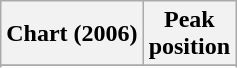<table class="wikitable sortable plainrowheaders" style="text-align:center">
<tr>
<th scope="col">Chart (2006)</th>
<th scope="col">Peak<br> position</th>
</tr>
<tr>
</tr>
<tr>
</tr>
<tr>
</tr>
<tr>
</tr>
</table>
